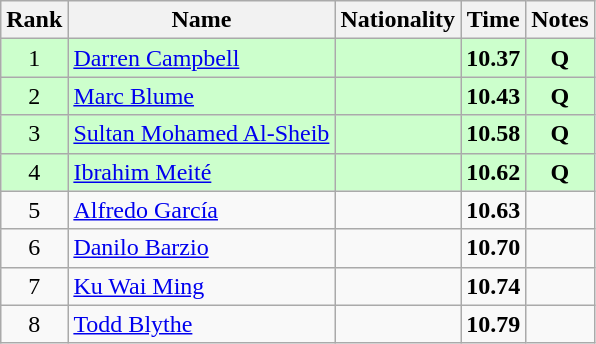<table class="wikitable sortable" style="text-align:center">
<tr>
<th>Rank</th>
<th>Name</th>
<th>Nationality</th>
<th>Time</th>
<th>Notes</th>
</tr>
<tr bgcolor=ccffcc>
<td>1</td>
<td align=left><a href='#'>Darren Campbell</a></td>
<td align=left></td>
<td><strong>10.37</strong></td>
<td><strong>Q</strong></td>
</tr>
<tr bgcolor=ccffcc>
<td>2</td>
<td align=left><a href='#'>Marc Blume</a></td>
<td align=left></td>
<td><strong>10.43</strong></td>
<td><strong>Q</strong></td>
</tr>
<tr bgcolor=ccffcc>
<td>3</td>
<td align=left><a href='#'>Sultan Mohamed Al-Sheib</a></td>
<td align=left></td>
<td><strong>10.58</strong></td>
<td><strong>Q</strong></td>
</tr>
<tr bgcolor=ccffcc>
<td>4</td>
<td align=left><a href='#'>Ibrahim Meité</a></td>
<td align=left></td>
<td><strong>10.62</strong></td>
<td><strong>Q</strong></td>
</tr>
<tr>
<td>5</td>
<td align=left><a href='#'>Alfredo García</a></td>
<td align=left></td>
<td><strong>10.63</strong></td>
<td></td>
</tr>
<tr>
<td>6</td>
<td align=left><a href='#'>Danilo Barzio</a></td>
<td align=left></td>
<td><strong>10.70</strong></td>
<td></td>
</tr>
<tr>
<td>7</td>
<td align=left><a href='#'>Ku Wai Ming</a></td>
<td align=left></td>
<td><strong>10.74</strong></td>
<td></td>
</tr>
<tr>
<td>8</td>
<td align=left><a href='#'>Todd Blythe</a></td>
<td align=left></td>
<td><strong>10.79</strong></td>
<td></td>
</tr>
</table>
